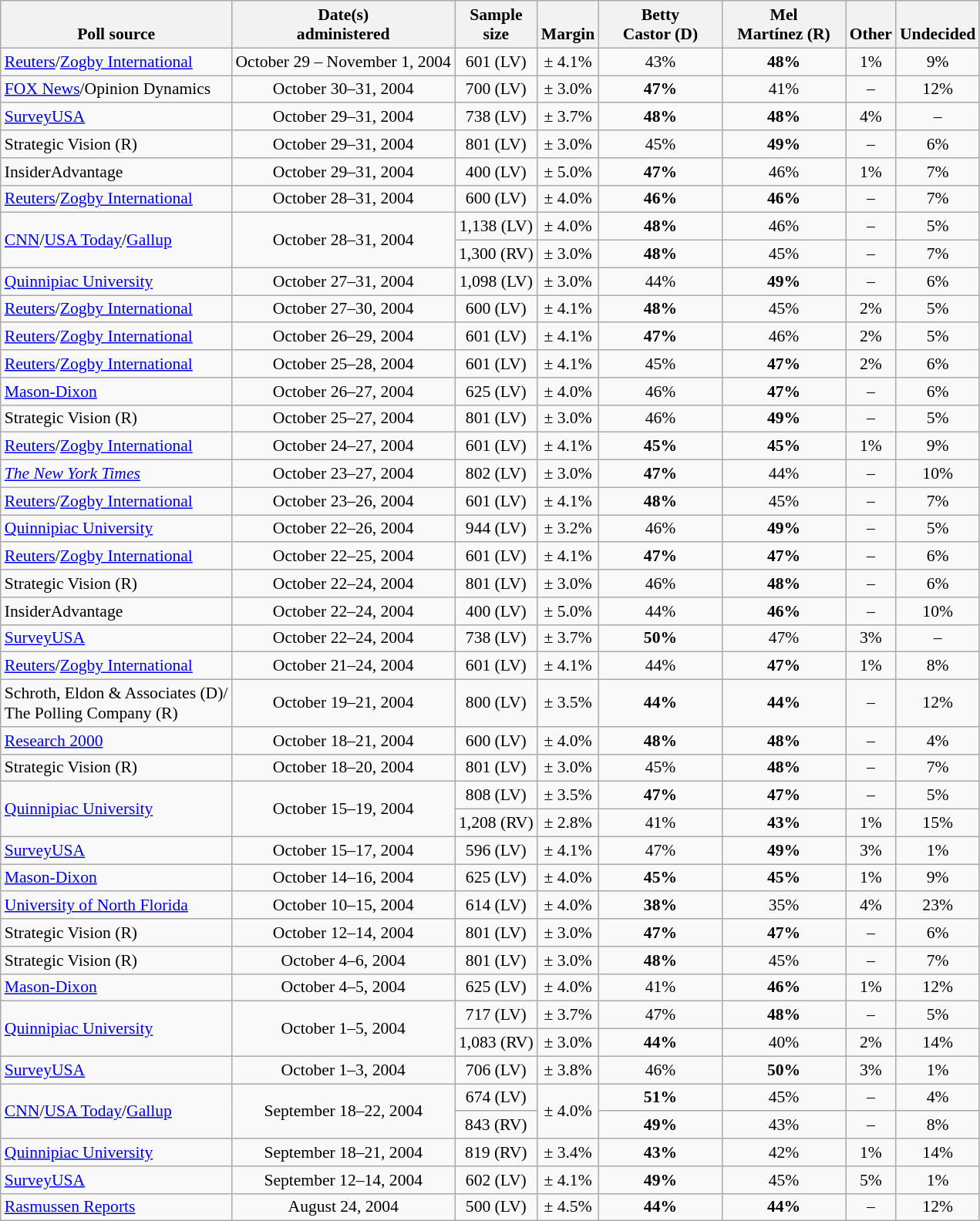<table class="wikitable" style="font-size:90%;text-align:center;">
<tr valign=bottom>
<th>Poll source</th>
<th>Date(s)<br>administered</th>
<th>Sample<br>size</th>
<th>Margin<br></th>
<th style="width:100px;">Betty<br>Castor (D)</th>
<th style="width:100px;">Mel<br>Martínez (R)</th>
<th>Other</th>
<th>Undecided</th>
</tr>
<tr>
<td style="text-align:left;"><a href='#'>Reuters</a>/<a href='#'>Zogby International</a></td>
<td>October 29 – November 1, 2004</td>
<td>601 (LV)</td>
<td>± 4.1%</td>
<td>43%</td>
<td><strong>48%</strong></td>
<td>1%</td>
<td>9%</td>
</tr>
<tr>
<td style="text-align:left;"><a href='#'>FOX News</a>/Opinion Dynamics</td>
<td>October 30–31, 2004</td>
<td>700 (LV)</td>
<td>± 3.0%</td>
<td><strong>47%</strong></td>
<td>41%</td>
<td>–</td>
<td>12%</td>
</tr>
<tr>
<td style="text-align:left;"><a href='#'>SurveyUSA</a></td>
<td>October 29–31, 2004</td>
<td>738 (LV)</td>
<td>± 3.7%</td>
<td><strong>48%</strong></td>
<td><strong>48%</strong></td>
<td>4%</td>
<td>–</td>
</tr>
<tr>
<td style="text-align:left;">Strategic Vision (R)</td>
<td>October 29–31, 2004</td>
<td>801 (LV)</td>
<td>± 3.0%</td>
<td>45%</td>
<td><strong>49%</strong></td>
<td>–</td>
<td>6%</td>
</tr>
<tr>
<td style="text-align:left;">InsiderAdvantage</td>
<td>October 29–31, 2004</td>
<td>400 (LV)</td>
<td>± 5.0%</td>
<td><strong>47%</strong></td>
<td>46%</td>
<td>1%</td>
<td>7%</td>
</tr>
<tr>
<td style="text-align:left;"><a href='#'>Reuters</a>/<a href='#'>Zogby International</a></td>
<td>October 28–31, 2004</td>
<td>600 (LV)</td>
<td>± 4.0%</td>
<td><strong>46%</strong></td>
<td><strong>46%</strong></td>
<td>–</td>
<td>7%</td>
</tr>
<tr>
<td style="text-align:left;" rowspan="2"><a href='#'>CNN</a>/<a href='#'>USA Today</a>/<a href='#'>Gallup</a></td>
<td rowspan="2">October 28–31, 2004</td>
<td>1,138 (LV)</td>
<td>± 4.0%</td>
<td><strong>48%</strong></td>
<td>46%</td>
<td>–</td>
<td>5%</td>
</tr>
<tr>
<td>1,300 (RV)</td>
<td>± 3.0%</td>
<td><strong>48%</strong></td>
<td>45%</td>
<td>–</td>
<td>7%</td>
</tr>
<tr>
<td style="text-align:left;"><a href='#'>Quinnipiac University</a></td>
<td>October 27–31, 2004</td>
<td>1,098 (LV)</td>
<td>± 3.0%</td>
<td>44%</td>
<td><strong>49%</strong></td>
<td>–</td>
<td>6%</td>
</tr>
<tr>
<td style="text-align:left;"><a href='#'>Reuters</a>/<a href='#'>Zogby International</a></td>
<td>October 27–30, 2004</td>
<td>600 (LV)</td>
<td>± 4.1%</td>
<td><strong>48%</strong></td>
<td>45%</td>
<td>2%</td>
<td>5%</td>
</tr>
<tr>
<td style="text-align:left;"><a href='#'>Reuters</a>/<a href='#'>Zogby International</a></td>
<td>October 26–29, 2004</td>
<td>601 (LV)</td>
<td>± 4.1%</td>
<td><strong>47%</strong></td>
<td>46%</td>
<td>2%</td>
<td>5%</td>
</tr>
<tr>
<td style="text-align:left;"><a href='#'>Reuters</a>/<a href='#'>Zogby International</a></td>
<td>October 25–28, 2004</td>
<td>601 (LV)</td>
<td>± 4.1%</td>
<td>45%</td>
<td><strong>47%</strong></td>
<td>2%</td>
<td>6%</td>
</tr>
<tr>
<td style="text-align:left;"><a href='#'>Mason-Dixon</a></td>
<td>October 26–27, 2004</td>
<td>625 (LV)</td>
<td>± 4.0%</td>
<td>46%</td>
<td><strong>47%</strong></td>
<td>–</td>
<td>6%</td>
</tr>
<tr>
<td style="text-align:left;">Strategic Vision (R)</td>
<td>October 25–27, 2004</td>
<td>801 (LV)</td>
<td>± 3.0%</td>
<td>46%</td>
<td><strong>49%</strong></td>
<td>–</td>
<td>5%</td>
</tr>
<tr>
<td style="text-align:left;"><a href='#'>Reuters</a>/<a href='#'>Zogby International</a></td>
<td>October 24–27, 2004</td>
<td>601 (LV)</td>
<td>± 4.1%</td>
<td><strong>45%</strong></td>
<td><strong>45%</strong></td>
<td>1%</td>
<td>9%</td>
</tr>
<tr>
<td style="text-align:left;"><em><a href='#'>The New York Times</a></em></td>
<td>October 23–27, 2004</td>
<td>802 (LV)</td>
<td>± 3.0%</td>
<td><strong>47%</strong></td>
<td>44%</td>
<td>–</td>
<td>10%</td>
</tr>
<tr>
<td style="text-align:left;"><a href='#'>Reuters</a>/<a href='#'>Zogby International</a></td>
<td>October 23–26, 2004</td>
<td>601 (LV)</td>
<td>± 4.1%</td>
<td><strong>48%</strong></td>
<td>45%</td>
<td>–</td>
<td>7%</td>
</tr>
<tr>
<td style="text-align:left;"><a href='#'>Quinnipiac University</a></td>
<td>October 22–26, 2004</td>
<td>944 (LV)</td>
<td>± 3.2%</td>
<td>46%</td>
<td><strong>49%</strong></td>
<td>–</td>
<td>5%</td>
</tr>
<tr>
<td style="text-align:left;"><a href='#'>Reuters</a>/<a href='#'>Zogby International</a></td>
<td>October 22–25, 2004</td>
<td>601 (LV)</td>
<td>± 4.1%</td>
<td><strong>47%</strong></td>
<td><strong>47%</strong></td>
<td>–</td>
<td>6%</td>
</tr>
<tr>
<td style="text-align:left;">Strategic Vision (R)</td>
<td>October 22–24, 2004</td>
<td>801 (LV)</td>
<td>± 3.0%</td>
<td>46%</td>
<td><strong>48%</strong></td>
<td>–</td>
<td>6%</td>
</tr>
<tr>
<td style="text-align:left;">InsiderAdvantage</td>
<td>October 22–24, 2004</td>
<td>400 (LV)</td>
<td>± 5.0%</td>
<td>44%</td>
<td><strong>46%</strong></td>
<td>–</td>
<td>10%</td>
</tr>
<tr>
<td style="text-align:left;"><a href='#'>SurveyUSA</a></td>
<td>October 22–24, 2004</td>
<td>738 (LV)</td>
<td>± 3.7%</td>
<td><strong>50%</strong></td>
<td>47%</td>
<td>3%</td>
<td>–</td>
</tr>
<tr>
<td style="text-align:left;"><a href='#'>Reuters</a>/<a href='#'>Zogby International</a></td>
<td>October 21–24, 2004</td>
<td>601 (LV)</td>
<td>± 4.1%</td>
<td>44%</td>
<td><strong>47%</strong></td>
<td>1%</td>
<td>8%</td>
</tr>
<tr>
<td style="text-align:left;">Schroth, Eldon & Associates (D)/<br>The Polling Company (R)</td>
<td>October 19–21, 2004</td>
<td>800 (LV)</td>
<td>± 3.5%</td>
<td><strong>44%</strong></td>
<td><strong>44%</strong></td>
<td>–</td>
<td>12%</td>
</tr>
<tr>
<td style="text-align:left;"><a href='#'>Research 2000</a></td>
<td>October 18–21, 2004</td>
<td>600 (LV)</td>
<td>± 4.0%</td>
<td><strong>48%</strong></td>
<td><strong>48%</strong></td>
<td>–</td>
<td>4%</td>
</tr>
<tr>
<td style="text-align:left;">Strategic Vision (R)</td>
<td>October 18–20, 2004</td>
<td>801 (LV)</td>
<td>± 3.0%</td>
<td>45%</td>
<td><strong>48%</strong></td>
<td>–</td>
<td>7%</td>
</tr>
<tr>
<td style="text-align:left;" rowspan="2"><a href='#'>Quinnipiac University</a></td>
<td rowspan="2">October 15–19, 2004</td>
<td>808 (LV)</td>
<td>± 3.5%</td>
<td><strong>47%</strong></td>
<td><strong>47%</strong></td>
<td>–</td>
<td>5%</td>
</tr>
<tr>
<td>1,208 (RV)</td>
<td>± 2.8%</td>
<td>41%</td>
<td><strong>43%</strong></td>
<td>1%</td>
<td>15%</td>
</tr>
<tr>
<td style="text-align:left;"><a href='#'>SurveyUSA</a></td>
<td>October 15–17, 2004</td>
<td>596 (LV)</td>
<td>± 4.1%</td>
<td>47%</td>
<td><strong>49%</strong></td>
<td>3%</td>
<td>1%</td>
</tr>
<tr>
<td style="text-align:left;"><a href='#'>Mason-Dixon</a></td>
<td>October 14–16, 2004</td>
<td>625 (LV)</td>
<td>± 4.0%</td>
<td><strong>45%</strong></td>
<td><strong>45%</strong></td>
<td>1%</td>
<td>9%</td>
</tr>
<tr>
<td style="text-align:left;"><a href='#'>University of North Florida</a></td>
<td>October 10–15, 2004</td>
<td>614 (LV)</td>
<td>± 4.0%</td>
<td><strong>38%</strong></td>
<td>35%</td>
<td>4%</td>
<td>23%</td>
</tr>
<tr>
<td style="text-align:left;">Strategic Vision (R)</td>
<td>October 12–14, 2004</td>
<td>801 (LV)</td>
<td>± 3.0%</td>
<td><strong>47%</strong></td>
<td><strong>47%</strong></td>
<td>–</td>
<td>6%</td>
</tr>
<tr>
<td style="text-align:left;">Strategic Vision (R)</td>
<td>October 4–6, 2004</td>
<td>801 (LV)</td>
<td>± 3.0%</td>
<td><strong>48%</strong></td>
<td>45%</td>
<td>–</td>
<td>7%</td>
</tr>
<tr>
<td style="text-align:left;"><a href='#'>Mason-Dixon</a></td>
<td>October 4–5, 2004</td>
<td>625 (LV)</td>
<td>± 4.0%</td>
<td>41%</td>
<td><strong>46%</strong></td>
<td>1%</td>
<td>12%</td>
</tr>
<tr>
<td style="text-align:left;" rowspan="2"><a href='#'>Quinnipiac University</a></td>
<td rowspan="2">October 1–5, 2004</td>
<td>717 (LV)</td>
<td>± 3.7%</td>
<td>47%</td>
<td><strong>48%</strong></td>
<td>–</td>
<td>5%</td>
</tr>
<tr>
<td>1,083 (RV)</td>
<td>± 3.0%</td>
<td><strong>44%</strong></td>
<td>40%</td>
<td>2%</td>
<td>14%</td>
</tr>
<tr>
<td style="text-align:left;"><a href='#'>SurveyUSA</a></td>
<td>October 1–3, 2004</td>
<td>706 (LV)</td>
<td>± 3.8%</td>
<td>46%</td>
<td><strong>50%</strong></td>
<td>3%</td>
<td>1%</td>
</tr>
<tr>
<td style="text-align:left;" rowspan="2"><a href='#'>CNN</a>/<a href='#'>USA Today</a>/<a href='#'>Gallup</a></td>
<td rowspan="2">September 18–22, 2004</td>
<td>674 (LV)</td>
<td rowspan="2">± 4.0%</td>
<td><strong>51%</strong></td>
<td>45%</td>
<td>–</td>
<td>4%</td>
</tr>
<tr>
<td>843 (RV)</td>
<td><strong>49%</strong></td>
<td>43%</td>
<td>–</td>
<td>8%</td>
</tr>
<tr>
<td style="text-align:left;"><a href='#'>Quinnipiac University</a></td>
<td>September 18–21, 2004</td>
<td>819 (RV)</td>
<td>± 3.4%</td>
<td><strong>43%</strong></td>
<td>42%</td>
<td>1%</td>
<td>14%</td>
</tr>
<tr>
<td style="text-align:left;"><a href='#'>SurveyUSA</a></td>
<td>September 12–14, 2004</td>
<td>602 (LV)</td>
<td>± 4.1%</td>
<td><strong>49%</strong></td>
<td>45%</td>
<td>5%</td>
<td>1%</td>
</tr>
<tr>
<td style="text-align:left;"><a href='#'>Rasmussen Reports</a></td>
<td>August 24, 2004</td>
<td>500 (LV)</td>
<td>± 4.5%</td>
<td><strong>44%</strong></td>
<td><strong>44%</strong></td>
<td>–</td>
<td>12%</td>
</tr>
</table>
